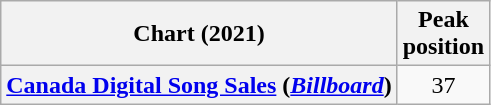<table class="wikitable plainrowheaders" style="text-align:center">
<tr>
<th scope="col">Chart (2021)</th>
<th scope="col">Peak<br>position</th>
</tr>
<tr>
<th scope="row"><a href='#'>Canada Digital Song Sales</a> (<em><a href='#'>Billboard</a></em>)</th>
<td>37</td>
</tr>
</table>
